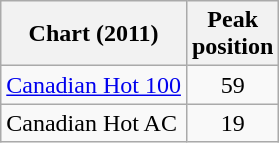<table class="wikitable">
<tr>
<th>Chart (2011)</th>
<th>Peak<br>position</th>
</tr>
<tr>
<td><a href='#'>Canadian Hot 100</a></td>
<td align="center">59</td>
</tr>
<tr>
<td>Canadian Hot AC</td>
<td align="center">19</td>
</tr>
</table>
